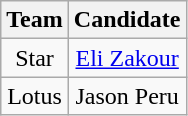<table class="wikitable" style="text-align:center">
<tr>
<th>Team</th>
<th>Candidate</th>
</tr>
<tr>
<td>Star</td>
<td><a href='#'>Eli Zakour</a></td>
</tr>
<tr>
<td>Lotus</td>
<td>Jason Peru</td>
</tr>
</table>
